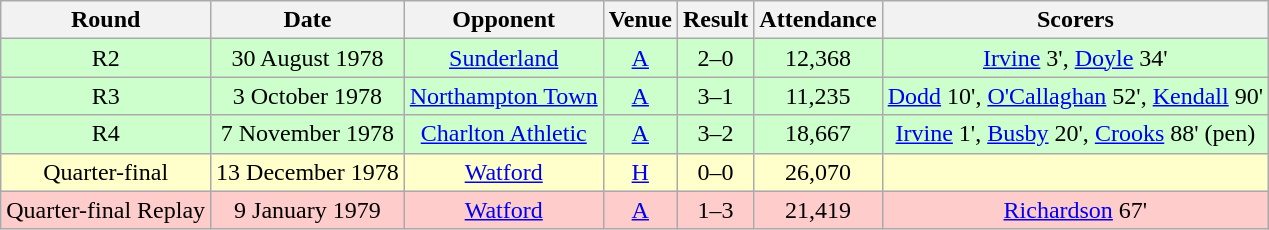<table class="wikitable" style="font-size:100%; text-align:center">
<tr>
<th>Round</th>
<th>Date</th>
<th>Opponent</th>
<th>Venue</th>
<th>Result</th>
<th>Attendance</th>
<th>Scorers</th>
</tr>
<tr style="background-color: #CCFFCC;">
<td>R2</td>
<td>30 August 1978</td>
<td><a href='#'>Sunderland</a></td>
<td><a href='#'>A</a></td>
<td>2–0</td>
<td>12,368</td>
<td><a href='#'>Irvine</a> 3', <a href='#'>Doyle</a> 34'</td>
</tr>
<tr style="background-color: #CCFFCC;">
<td>R3</td>
<td>3 October 1978</td>
<td><a href='#'>Northampton Town</a></td>
<td><a href='#'>A</a></td>
<td>3–1</td>
<td>11,235</td>
<td><a href='#'>Dodd</a> 10', <a href='#'>O'Callaghan</a> 52', <a href='#'>Kendall</a> 90'</td>
</tr>
<tr style="background-color: #CCFFCC;">
<td>R4</td>
<td>7 November 1978</td>
<td><a href='#'>Charlton Athletic</a></td>
<td><a href='#'>A</a></td>
<td>3–2</td>
<td>18,667</td>
<td><a href='#'>Irvine</a> 1', <a href='#'>Busby</a> 20', <a href='#'>Crooks</a> 88' (pen)</td>
</tr>
<tr style="background-color: #FFFFCC;">
<td>Quarter-final</td>
<td>13 December 1978</td>
<td><a href='#'>Watford</a></td>
<td><a href='#'>H</a></td>
<td>0–0</td>
<td>26,070</td>
<td></td>
</tr>
<tr style="background-color: #FFCCCC;">
<td>Quarter-final Replay</td>
<td>9 January 1979</td>
<td><a href='#'>Watford</a></td>
<td><a href='#'>A</a></td>
<td>1–3</td>
<td>21,419</td>
<td><a href='#'>Richardson</a> 67'</td>
</tr>
</table>
